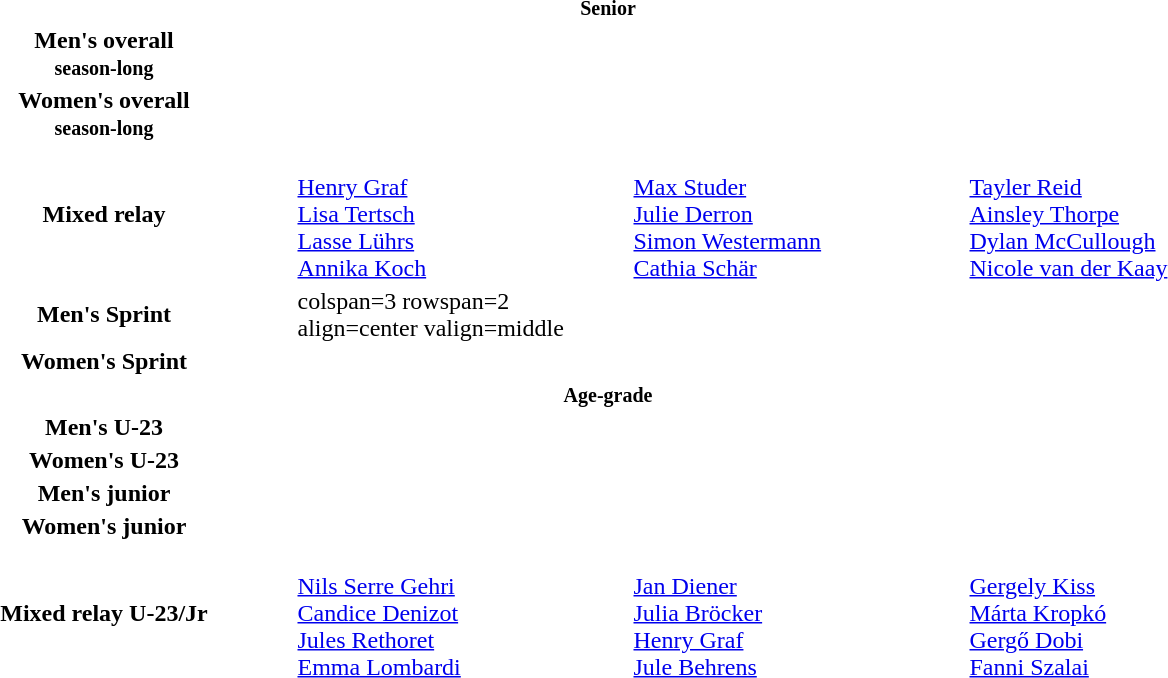<table>
<tr>
<th colspan=4><small>Senior</small></th>
</tr>
<tr>
<th width=250>Men's overall<br><small>season-long</small></th>
<td align=left width=220></td>
<td align=left width=220></td>
<td align=left width=220></td>
</tr>
<tr>
<th>Women's overall <br><small>season-long</small></th>
<td width=220></td>
<td width=220></td>
<td width=220></td>
</tr>
<tr>
<th>Mixed relay</th>
<td><br><a href='#'>Henry Graf</a><br><a href='#'>Lisa Tertsch</a><br><a href='#'>Lasse Lührs</a><br><a href='#'>Annika Koch</a></td>
<td><br><a href='#'>Max Studer</a><br><a href='#'>Julie Derron</a><br><a href='#'>Simon Westermann</a><br><a href='#'>Cathia Schär</a></td>
<td><br><a href='#'>Tayler Reid</a><br><a href='#'>Ainsley Thorpe</a> <br><a href='#'>Dylan McCullough</a><br><a href='#'>Nicole van der Kaay</a></td>
</tr>
<tr>
<th>Men's Sprint</th>
<td>colspan=3 rowspan=2 align=center valign=middle <em></em></td>
</tr>
<tr>
<th>Women's Sprint</th>
</tr>
<tr>
<th colspan=4><small>Age-grade</small></th>
</tr>
<tr>
<th>Men's U-23</th>
<td align=left width=220></td>
<td align=left width=220></td>
<td align=left width=220></td>
</tr>
<tr>
<th>Women's U-23</th>
<td align=left width=220></td>
<td align=left width=220></td>
<td align=left width=220></td>
</tr>
<tr>
<th>Men's junior</th>
<td align=left width=220></td>
<td align=left width=220></td>
<td align=left width=220></td>
</tr>
<tr>
<th>Women's junior</th>
<td align=left width=220></td>
<td align=left width=220></td>
<td align=left width=220></td>
</tr>
<tr>
<th>Mixed relay U-23/Jr</th>
<td align=left width=220><br><a href='#'>Nils Serre Gehri</a><br><a href='#'>Candice Denizot</a><br><a href='#'>Jules Rethoret</a><br><a href='#'>Emma Lombardi</a></td>
<td align=left width=220><br><a href='#'>Jan Diener</a><br><a href='#'>Julia Bröcker</a><br><a href='#'>Henry Graf</a><br><a href='#'>Jule Behrens</a></td>
<td align=left width=220><br><a href='#'>Gergely Kiss</a><br><a href='#'>Márta Kropkó</a><br><a href='#'>Gergő Dobi</a><br><a href='#'>Fanni Szalai</a></td>
</tr>
</table>
